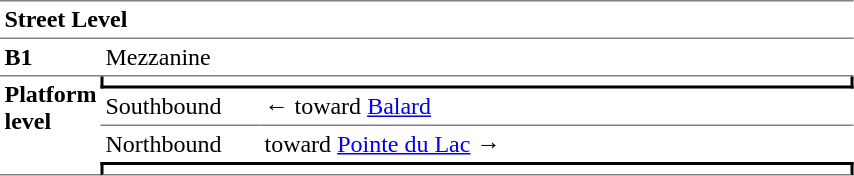<table border="0" cellpadding="3" cellspacing="0">
<tr>
<td colspan="3" valign="top" width="50" data-darkreader-inline-border-top="" data-darkreader-inline-border-bottom="" style="border-bottom:solid 1px gray;border-top:solid 1px gray;"><strong>Street Level</strong></td>
</tr>
<tr>
<td valign="top" width="50" data-darkreader-inline-border-bottom="" style="border-bottom:solid 1px gray;"><strong>B1</strong></td>
<td colspan="2" valign="top" width="100" data-darkreader-inline-border-bottom="" style="border-bottom:solid 1px gray;">Mezzanine</td>
</tr>
<tr>
<td rowspan="4" valign="top" width="50" data-darkreader-inline-border-bottom="" style="border-bottom:solid 1px gray;"><strong>Platform level</strong></td>
<td colspan="2" data-darkreader-inline-border-right="" data-darkreader-inline-border-left="" data-darkreader-inline-border-bottom="" style="border-right:solid 2px black;border-left:solid 2px black;border-bottom:solid 2px black;text-align:center;"></td>
</tr>
<tr>
<td width="100" data-darkreader-inline-border-bottom="" style="border-bottom:solid 1px gray;">Southbound</td>
<td width="390" data-darkreader-inline-border-bottom="" style="border-bottom:solid 1px gray;">←   toward <a href='#'>Balard</a> </td>
</tr>
<tr>
<td>Northbound</td>
<td>   toward <a href='#'>Pointe du Lac</a>  →</td>
</tr>
<tr>
<td colspan="2" data-darkreader-inline-border-top="" data-darkreader-inline-border-right="" data-darkreader-inline-border-left="" data-darkreader-inline-border-bottom="" style="border-top:solid 2px black;border-right:solid 2px black;border-left:solid 2px black;border-bottom:solid 1px gray;text-align:center;"></td>
</tr>
</table>
